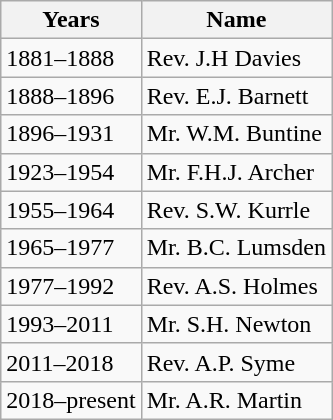<table class="wikitable">
<tr>
<th>Years</th>
<th>Name</th>
</tr>
<tr>
<td>1881–1888</td>
<td>Rev. J.H Davies</td>
</tr>
<tr>
<td>1888–1896</td>
<td>Rev. E.J. Barnett</td>
</tr>
<tr>
<td>1896–1931</td>
<td>Mr. W.M. Buntine</td>
</tr>
<tr>
<td>1923–1954</td>
<td>Mr. F.H.J. Archer</td>
</tr>
<tr>
<td>1955–1964</td>
<td>Rev. S.W. Kurrle</td>
</tr>
<tr>
<td>1965–1977</td>
<td>Mr. B.C. Lumsden</td>
</tr>
<tr>
<td>1977–1992</td>
<td>Rev. A.S. Holmes</td>
</tr>
<tr>
<td>1993–2011</td>
<td>Mr. S.H. Newton</td>
</tr>
<tr>
<td>2011–2018</td>
<td>Rev. A.P. Syme</td>
</tr>
<tr>
<td>2018–present</td>
<td>Mr. A.R. Martin</td>
</tr>
</table>
